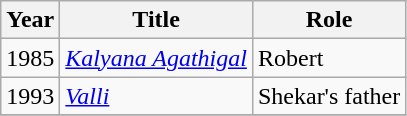<table class="wikitable sortable">
<tr>
<th>Year</th>
<th>Title</th>
<th>Role</th>
</tr>
<tr>
<td>1985</td>
<td><em><a href='#'>Kalyana Agathigal</a></em></td>
<td>Robert</td>
</tr>
<tr>
<td>1993</td>
<td><em><a href='#'>Valli</a></em></td>
<td>Shekar's father</td>
</tr>
<tr>
</tr>
</table>
